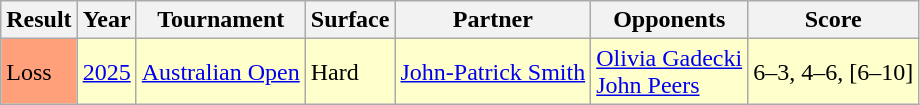<table class="wikitable">
<tr>
<th>Result</th>
<th>Year</th>
<th>Tournament</th>
<th>Surface</th>
<th>Partner</th>
<th>Opponents</th>
<th class="unsortable">Score</th>
</tr>
<tr style="background:#FFFFCC;">
<td bgcolor=FFA07A>Loss</td>
<td><a href='#'>2025</a></td>
<td><a href='#'>Australian Open</a></td>
<td>Hard</td>
<td> <a href='#'>John-Patrick Smith</a></td>
<td> <a href='#'>Olivia Gadecki</a><br> <a href='#'>John Peers</a></td>
<td>6–3, 4–6, [6–10]</td>
</tr>
</table>
